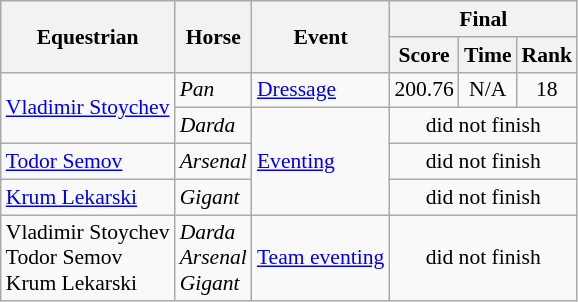<table class=wikitable style="font-size:90%">
<tr>
<th rowspan=2>Equestrian</th>
<th rowspan=2>Horse</th>
<th rowspan=2>Event</th>
<th colspan=3>Final</th>
</tr>
<tr>
<th>Score</th>
<th>Time</th>
<th>Rank</th>
</tr>
<tr>
<td rowspan=2><a href='#'>Vladimir Stoychev</a></td>
<td><em>Pan</em></td>
<td><a href='#'>Dressage</a></td>
<td align=center>200.76</td>
<td align=center>N/A</td>
<td align=center>18</td>
</tr>
<tr>
<td><em>Darda</em></td>
<td rowspan=3><a href='#'>Eventing</a></td>
<td align=center colspan=3>did not finish</td>
</tr>
<tr>
<td><a href='#'>Todor Semov</a></td>
<td><em>Arsenal</em></td>
<td align=center colspan=3>did not finish</td>
</tr>
<tr>
<td><a href='#'>Krum Lekarski</a></td>
<td><em>Gigant</em></td>
<td align=center colspan=3>did not finish</td>
</tr>
<tr>
<td>Vladimir Stoychev <br> Todor Semov <br> Krum Lekarski <br></td>
<td><em>Darda</em> <br> <em>Arsenal</em> <br> <em>Gigant </em></td>
<td><a href='#'>Team eventing</a></td>
<td align=center colspan=3>did not finish</td>
</tr>
</table>
